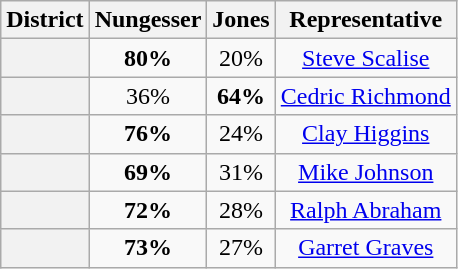<table class=wikitable>
<tr>
<th>District</th>
<th>Nungesser</th>
<th>Jones</th>
<th>Representative</th>
</tr>
<tr align=center>
<th></th>
<td><strong>80%</strong></td>
<td>20%</td>
<td><a href='#'>Steve Scalise</a></td>
</tr>
<tr align=center>
<th></th>
<td>36%</td>
<td><strong>64%</strong></td>
<td><a href='#'>Cedric Richmond</a></td>
</tr>
<tr align=center>
<th></th>
<td><strong>76%</strong></td>
<td>24%</td>
<td><a href='#'>Clay Higgins</a></td>
</tr>
<tr align=center>
<th></th>
<td><strong>69%</strong></td>
<td>31%</td>
<td><a href='#'>Mike Johnson</a></td>
</tr>
<tr align=center>
<th></th>
<td><strong>72%</strong></td>
<td>28%</td>
<td><a href='#'>Ralph Abraham</a></td>
</tr>
<tr align=center>
<th></th>
<td><strong>73%</strong></td>
<td>27%</td>
<td><a href='#'>Garret Graves</a></td>
</tr>
</table>
